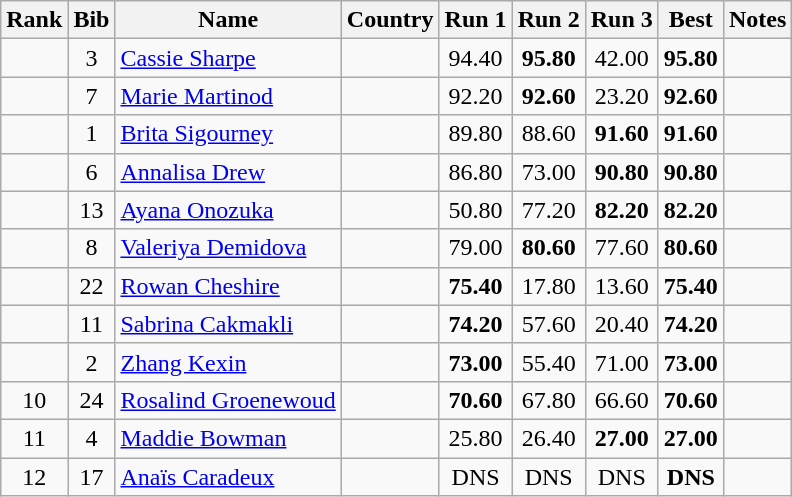<table class="wikitable sortable" style="text-align:center">
<tr>
<th>Rank</th>
<th>Bib</th>
<th>Name</th>
<th>Country</th>
<th>Run 1</th>
<th>Run 2</th>
<th>Run 3</th>
<th>Best</th>
<th>Notes</th>
</tr>
<tr>
<td></td>
<td>3</td>
<td align=left><a href='#'>Cassie Sharpe</a></td>
<td align=left></td>
<td>94.40</td>
<td><strong>95.80</strong></td>
<td>42.00</td>
<td><strong>95.80</strong></td>
<td></td>
</tr>
<tr>
<td></td>
<td>7</td>
<td align=left><a href='#'>Marie Martinod</a></td>
<td align=left></td>
<td>92.20</td>
<td><strong>92.60</strong></td>
<td>23.20</td>
<td><strong>92.60</strong></td>
<td></td>
</tr>
<tr>
<td></td>
<td>1</td>
<td align="left"><a href='#'>Brita Sigourney</a></td>
<td align="left"></td>
<td>89.80</td>
<td>88.60</td>
<td><strong>91.60</strong></td>
<td><strong>91.60</strong></td>
<td></td>
</tr>
<tr>
<td></td>
<td>6</td>
<td align=left><a href='#'>Annalisa Drew</a></td>
<td align=left></td>
<td>86.80</td>
<td>73.00</td>
<td><strong>90.80</strong></td>
<td><strong>90.80</strong></td>
<td></td>
</tr>
<tr>
<td></td>
<td>13</td>
<td align="left"><a href='#'>Ayana Onozuka</a></td>
<td align="left"></td>
<td>50.80</td>
<td>77.20</td>
<td><strong>82.20</strong></td>
<td><strong>82.20</strong></td>
<td></td>
</tr>
<tr>
<td></td>
<td>8</td>
<td align=left><a href='#'>Valeriya Demidova</a></td>
<td align=left></td>
<td>79.00</td>
<td><strong>80.60</strong></td>
<td>77.60</td>
<td><strong>80.60</strong></td>
<td></td>
</tr>
<tr>
<td></td>
<td>22</td>
<td align="left"><a href='#'>Rowan Cheshire</a></td>
<td align="left"></td>
<td><strong>75.40</strong></td>
<td>17.80</td>
<td>13.60</td>
<td><strong>75.40</strong></td>
<td></td>
</tr>
<tr>
<td></td>
<td>11</td>
<td align=left><a href='#'>Sabrina Cakmakli</a></td>
<td align=left></td>
<td><strong>74.20</strong></td>
<td>57.60</td>
<td>20.40</td>
<td><strong>74.20</strong></td>
<td></td>
</tr>
<tr>
<td></td>
<td>2</td>
<td align="left"><a href='#'>Zhang Kexin</a></td>
<td align="left"></td>
<td><strong>73.00</strong></td>
<td>55.40</td>
<td>71.00</td>
<td><strong>73.00</strong></td>
<td></td>
</tr>
<tr>
<td>10</td>
<td>24</td>
<td align=left><a href='#'>Rosalind Groenewoud</a></td>
<td align=left></td>
<td><strong>70.60</strong></td>
<td>67.80</td>
<td>66.60</td>
<td><strong>70.60</strong></td>
<td></td>
</tr>
<tr>
<td>11</td>
<td>4</td>
<td align=left><a href='#'>Maddie Bowman</a></td>
<td align=left></td>
<td>25.80</td>
<td>26.40</td>
<td><strong>27.00</strong></td>
<td><strong>27.00</strong></td>
<td></td>
</tr>
<tr>
<td>12</td>
<td>17</td>
<td align=left><a href='#'>Anaïs Caradeux</a></td>
<td align=left></td>
<td>DNS</td>
<td>DNS</td>
<td>DNS</td>
<td><strong>DNS</strong></td>
<td></td>
</tr>
</table>
